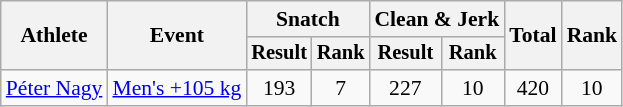<table class="wikitable" style="font-size:90%">
<tr>
<th rowspan="2">Athlete</th>
<th rowspan="2">Event</th>
<th colspan="2">Snatch</th>
<th colspan="2">Clean & Jerk</th>
<th rowspan="2">Total</th>
<th rowspan="2">Rank</th>
</tr>
<tr style="font-size:95%">
<th>Result</th>
<th>Rank</th>
<th>Result</th>
<th>Rank</th>
</tr>
<tr align=center>
<td align=left><a href='#'>Péter Nagy</a></td>
<td align=left><a href='#'>Men's +105 kg</a></td>
<td>193</td>
<td>7</td>
<td>227</td>
<td>10</td>
<td>420</td>
<td>10</td>
</tr>
</table>
